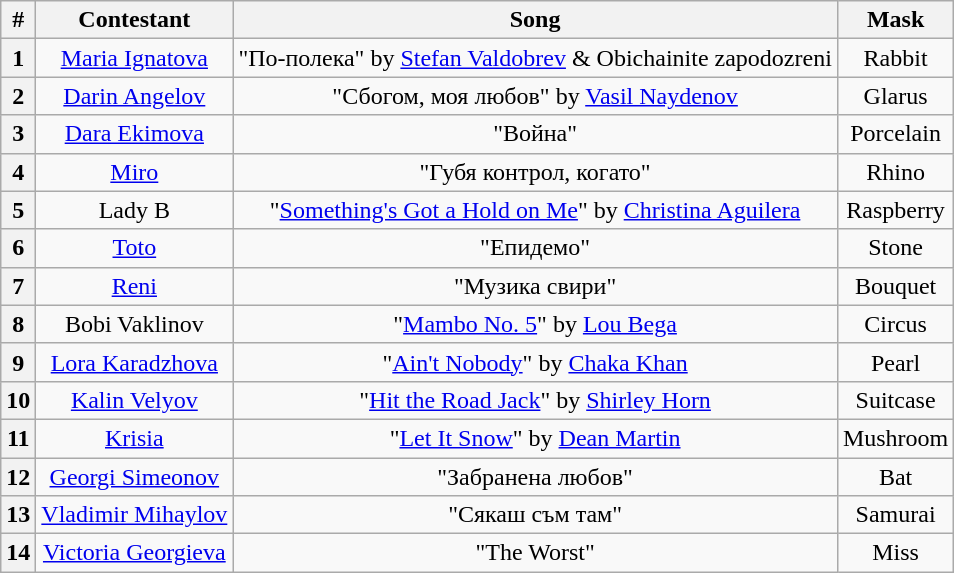<table class="wikitable" plainrowheaders" style="text-align: center;">
<tr>
<th>#</th>
<th>Contestant</th>
<th>Song</th>
<th>Mask</th>
</tr>
<tr>
<th>1</th>
<td><a href='#'>Maria Ignatova</a></td>
<td>"По-полека" by <a href='#'>Stefan Valdobrev</a> & Obichainite zapodozreni</td>
<td>Rabbit</td>
</tr>
<tr>
<th>2</th>
<td><a href='#'>Darin Angelov</a></td>
<td>"Сбогом, моя любов"  by <a href='#'>Vasil Naydenov</a></td>
<td>Glarus</td>
</tr>
<tr>
<th>3</th>
<td><a href='#'>Dara Ekimova</a></td>
<td>"Война"</td>
<td>Porcelain</td>
</tr>
<tr>
<th>4</th>
<td><a href='#'>Miro</a></td>
<td>"Губя контрол, когато"</td>
<td>Rhino</td>
</tr>
<tr>
<th>5</th>
<td>Lady B</td>
<td>"<a href='#'>Something's Got a Hold on Me</a>" by <a href='#'>Christina Aguilera</a></td>
<td>Raspberry</td>
</tr>
<tr>
<th>6</th>
<td><a href='#'>Toto</a></td>
<td>"Епидемо"</td>
<td>Stone</td>
</tr>
<tr>
<th>7</th>
<td><a href='#'>Reni</a></td>
<td>"Музика свири"</td>
<td>Bouquet</td>
</tr>
<tr>
<th>8</th>
<td>Bobi Vaklinov</td>
<td>"<a href='#'>Mambo No. 5</a>" by <a href='#'>Lou Bega</a></td>
<td>Circus</td>
</tr>
<tr>
<th>9</th>
<td><a href='#'>Lora Karadzhova</a></td>
<td>"<a href='#'>Ain't Nobody</a>" by <a href='#'>Chaka Khan</a></td>
<td>Pearl</td>
</tr>
<tr>
<th>10</th>
<td><a href='#'>Kalin Velyov</a></td>
<td>"<a href='#'>Hit the Road Jack</a>" by <a href='#'>Shirley Horn</a></td>
<td>Suitcase</td>
</tr>
<tr>
<th>11</th>
<td><a href='#'>Krisia</a></td>
<td>"<a href='#'>Let It Snow</a>" by <a href='#'>Dean Martin</a></td>
<td>Mushroom</td>
</tr>
<tr>
<th>12</th>
<td><a href='#'>Georgi Simeonov</a></td>
<td>"Забранена любов"</td>
<td>Bat</td>
</tr>
<tr>
<th>13</th>
<td><a href='#'>Vladimir Mihaylov</a></td>
<td>"Сякаш съм там"</td>
<td>Samurai</td>
</tr>
<tr>
<th>14</th>
<td><a href='#'>Victoria Georgieva</a></td>
<td>"The Worst"</td>
<td>Miss</td>
</tr>
</table>
